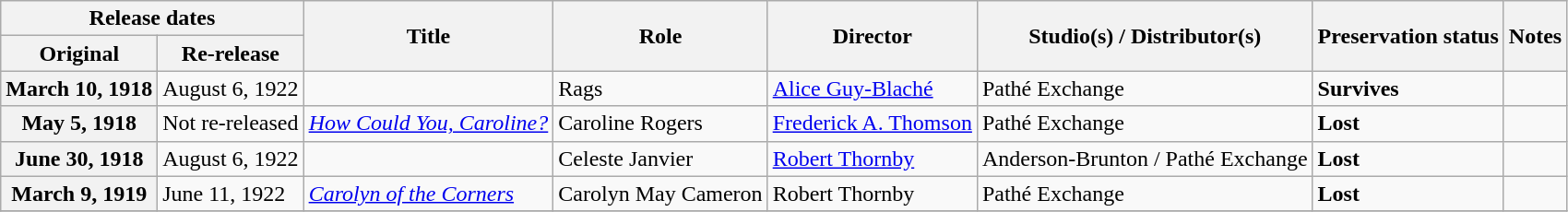<table class="wikitable plainrowheaders sortable">
<tr>
<th scope="col" colspan="2" class="unsortable">Release dates</th>
<th scope="col" rowspan="2">Title</th>
<th scope="col" rowspan="2">Role</th>
<th scope="col" rowspan="2">Director</th>
<th scope="col" rowspan="2">Studio(s) / Distributor(s)</th>
<th scope="col" rowspan="2">Preservation status</th>
<th scope="col" rowspan="2" class="unsortable">Notes</th>
</tr>
<tr>
<th scope="col">Original</th>
<th>Re-release</th>
</tr>
<tr>
<th scope="row">March 10, 1918</th>
<td>August 6, 1922</td>
<td><em></em></td>
<td>Rags</td>
<td><a href='#'>Alice Guy-Blaché</a></td>
<td>Pathé Exchange</td>
<td><strong>Survives</strong></td>
<td></td>
</tr>
<tr>
<th scope="row">May 5, 1918</th>
<td scope="row">Not re-released</td>
<td><em><a href='#'>How Could You, Caroline?</a></em></td>
<td>Caroline Rogers</td>
<td><a href='#'>Frederick A. Thomson</a></td>
<td>Pathé Exchange</td>
<td><strong>Lost</strong></td>
<td></td>
</tr>
<tr>
<th scope="row">June 30, 1918</th>
<td>August 6, 1922</td>
<td><em></em></td>
<td>Celeste Janvier</td>
<td><a href='#'>Robert Thornby</a></td>
<td>Anderson-Brunton / Pathé Exchange</td>
<td><strong>Lost</strong></td>
<td></td>
</tr>
<tr>
<th scope="row">March 9, 1919</th>
<td>June 11, 1922</td>
<td><em><a href='#'>Carolyn of the Corners</a></em></td>
<td>Carolyn May Cameron</td>
<td>Robert Thornby</td>
<td>Pathé Exchange</td>
<td><strong>Lost</strong></td>
<td></td>
</tr>
<tr>
</tr>
</table>
